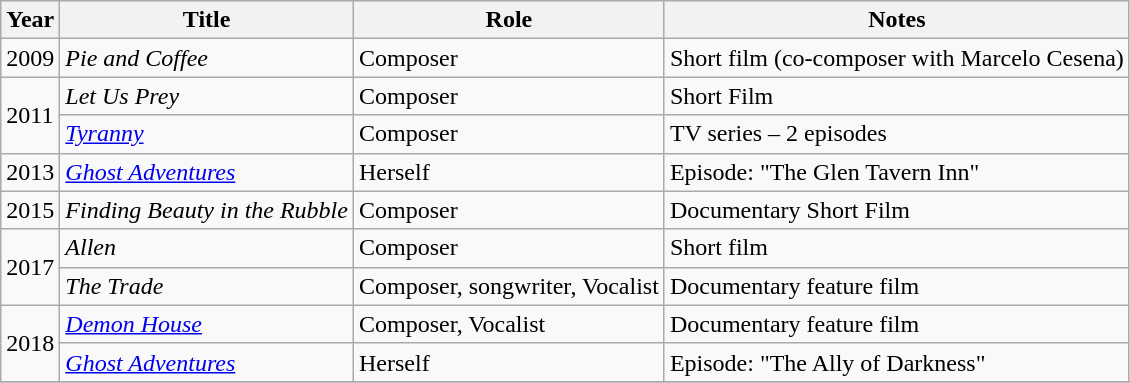<table class="wikitable sortable">
<tr>
<th>Year</th>
<th>Title</th>
<th>Role</th>
<th class="unsortable">Notes</th>
</tr>
<tr>
<td>2009</td>
<td><em>Pie and Coffee</em></td>
<td>Composer</td>
<td>Short film (co-composer with Marcelo Cesena)</td>
</tr>
<tr>
<td rowspan="2">2011</td>
<td><em>Let Us Prey</em></td>
<td>Composer</td>
<td>Short Film</td>
</tr>
<tr>
<td><em><a href='#'>Tyranny</a></em></td>
<td>Composer</td>
<td>TV series – 2 episodes</td>
</tr>
<tr>
<td>2013</td>
<td><em><a href='#'>Ghost Adventures</a></em></td>
<td>Herself</td>
<td>Episode: "The Glen Tavern Inn"</td>
</tr>
<tr>
<td>2015</td>
<td><em>Finding Beauty in the Rubble</em></td>
<td>Composer</td>
<td>Documentary Short Film</td>
</tr>
<tr>
<td rowspan="2">2017</td>
<td><em>Allen</em></td>
<td>Composer</td>
<td>Short film</td>
</tr>
<tr>
<td><em>The Trade</em></td>
<td>Composer, songwriter, Vocalist</td>
<td>Documentary feature film</td>
</tr>
<tr>
<td rowspan="2">2018</td>
<td><em><a href='#'>Demon House</a></em></td>
<td>Composer, Vocalist</td>
<td>Documentary feature film</td>
</tr>
<tr>
<td><em><a href='#'>Ghost Adventures</a></em></td>
<td>Herself</td>
<td>Episode: "The Ally of Darkness"</td>
</tr>
<tr>
</tr>
</table>
